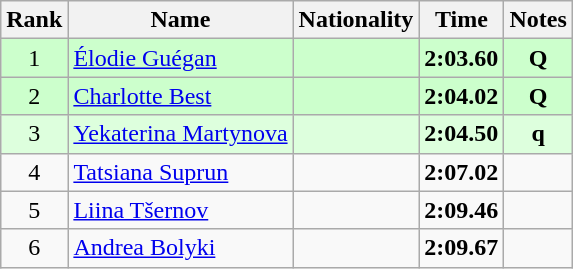<table class="wikitable sortable" style="text-align:center">
<tr>
<th>Rank</th>
<th>Name</th>
<th>Nationality</th>
<th>Time</th>
<th>Notes</th>
</tr>
<tr bgcolor=ccffcc>
<td>1</td>
<td align=left><a href='#'>Élodie Guégan</a></td>
<td align=left></td>
<td><strong>2:03.60</strong></td>
<td><strong>Q</strong></td>
</tr>
<tr bgcolor=ccffcc>
<td>2</td>
<td align=left><a href='#'>Charlotte Best</a></td>
<td align=left></td>
<td><strong>2:04.02</strong></td>
<td><strong>Q</strong></td>
</tr>
<tr bgcolor=ddffdd>
<td>3</td>
<td align=left><a href='#'>Yekaterina Martynova</a></td>
<td align=left></td>
<td><strong>2:04.50</strong></td>
<td><strong>q</strong></td>
</tr>
<tr>
<td>4</td>
<td align=left><a href='#'>Tatsiana Suprun</a></td>
<td align=left></td>
<td><strong>2:07.02</strong></td>
<td></td>
</tr>
<tr>
<td>5</td>
<td align=left><a href='#'>Liina Tšernov</a></td>
<td align=left></td>
<td><strong>2:09.46</strong></td>
<td></td>
</tr>
<tr>
<td>6</td>
<td align=left><a href='#'>Andrea Bolyki</a></td>
<td align=left></td>
<td><strong>2:09.67</strong></td>
<td></td>
</tr>
</table>
